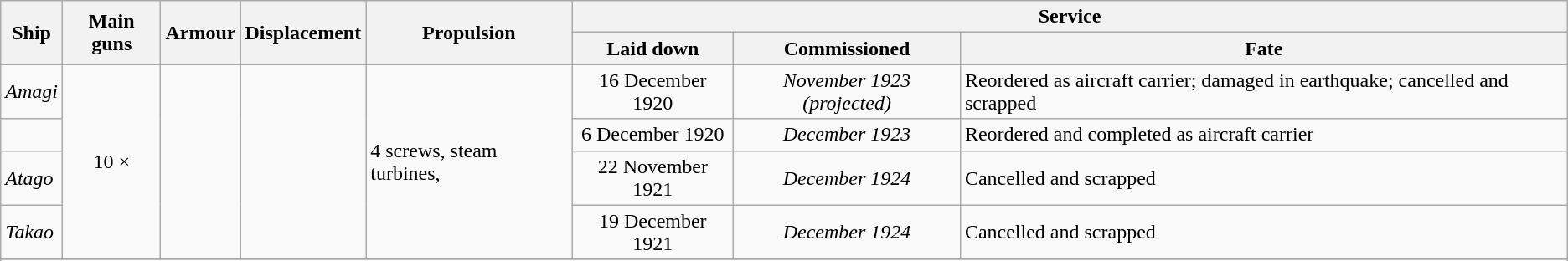<table class="wikitable plainrowheaders">
<tr>
<th scope="col" align= center rowspan=2>Ship</th>
<th scope="col" align= center rowspan=2>Main guns</th>
<th scope="col" align= center rowspan=2>Armour</th>
<th scope="col" align= center rowspan=2>Displacement</th>
<th scope="col" align= center rowspan=2>Propulsion</th>
<th scope="col" align= center colspan=3>Service</th>
</tr>
<tr valign="top">
<th scope="col" align= center>Laid down</th>
<th scope="col" align= center>Commissioned</th>
<th scope="col" align= center>Fate</th>
</tr>
<tr valign="center">
<td scope="row" align= left><em>Amagi</em></td>
<td align= center rowspan=4>10 × </td>
<td align= center rowspan=4></td>
<td align= center rowspan=4></td>
<td align= left rowspan=4>4 screws, steam turbines, </td>
<td align= center>16 December 1920</td>
<td align= center><em>November 1923 (projected)</em></td>
<td align= left>Reordered as aircraft carrier; damaged in earthquake; cancelled and scrapped</td>
</tr>
<tr valign="center">
<td scope="row" align= left></td>
<td align= center>6 December 1920</td>
<td align= center><em>December 1923</em></td>
<td align= left>Reordered and completed as aircraft carrier</td>
</tr>
<tr valign="center">
<td scope="row" align= left><em>Atago</em></td>
<td align= center>22 November 1921</td>
<td align= center><em>December 1924</em></td>
<td align= left>Cancelled and scrapped</td>
</tr>
<tr valign="center">
<td scope="row" align= left><em>Takao</em></td>
<td align= center>19 December 1921</td>
<td align= center><em>December 1924</em></td>
<td align= left>Cancelled and scrapped</td>
</tr>
<tr valign="center">
</tr>
<tr>
</tr>
</table>
